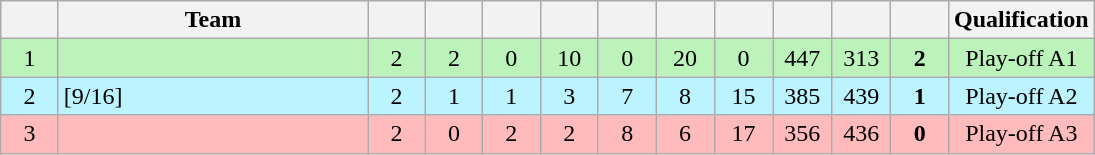<table class=wikitable style="text-align:center" width=730>
<tr>
<th width=5.5%></th>
<th width=30%>Team</th>
<th width=5.5%></th>
<th width=5.5%></th>
<th width=5.5%></th>
<th width=5.5%></th>
<th width=5.5%></th>
<th width=5.5%></th>
<th width=5.5%></th>
<th width=5.5%></th>
<th width=5.5%></th>
<th width=5.5%></th>
<th width=18%>Qualification</th>
</tr>
<tr bgcolor=#bbf3bb>
<td>1</td>
<td style="text-align:left"></td>
<td>2</td>
<td>2</td>
<td>0</td>
<td>10</td>
<td>0</td>
<td>20</td>
<td>0</td>
<td>447</td>
<td>313</td>
<td><strong>2</strong></td>
<td>Play-off A1</td>
</tr>
<tr bgcolor=#bbf3ff>
<td>2</td>
<td style="text-align:left"> [9/16]</td>
<td>2</td>
<td>1</td>
<td>1</td>
<td>3</td>
<td>7</td>
<td>8</td>
<td>15</td>
<td>385</td>
<td>439</td>
<td><strong>1</strong></td>
<td>Play-off A2</td>
</tr>
<tr bgcolor=#ffbbbb>
<td>3</td>
<td style="text-align:left"></td>
<td>2</td>
<td>0</td>
<td>2</td>
<td>2</td>
<td>8</td>
<td>6</td>
<td>17</td>
<td>356</td>
<td>436</td>
<td><strong>0</strong></td>
<td>Play-off A3</td>
</tr>
</table>
